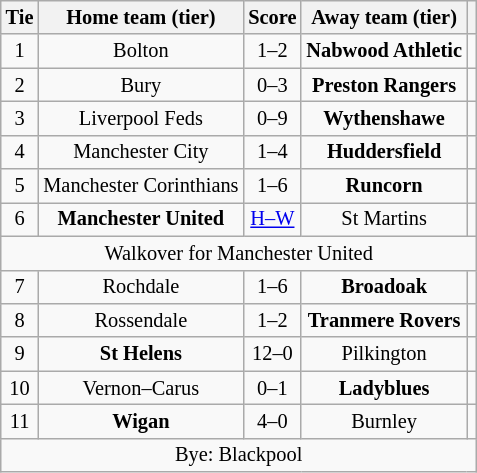<table class="wikitable" style="text-align:center; font-size:85%">
<tr>
<th>Tie</th>
<th>Home team (tier)</th>
<th>Score</th>
<th>Away team (tier)</th>
<th></th>
</tr>
<tr>
<td align="center">1</td>
<td>Bolton</td>
<td align="center">1–2</td>
<td><strong>Nabwood Athletic</strong></td>
<td></td>
</tr>
<tr>
<td align="center">2</td>
<td>Bury</td>
<td align="center">0–3</td>
<td><strong>Preston Rangers</strong></td>
<td></td>
</tr>
<tr>
<td align="center">3</td>
<td>Liverpool Feds</td>
<td align="center">0–9</td>
<td><strong>Wythenshawe</strong></td>
<td></td>
</tr>
<tr>
<td align="center">4</td>
<td>Manchester City</td>
<td align="center">1–4</td>
<td><strong>Huddersfield</strong></td>
<td></td>
</tr>
<tr>
<td align="center">5</td>
<td>Manchester Corinthians</td>
<td align="center">1–6</td>
<td><strong>Runcorn</strong></td>
<td></td>
</tr>
<tr>
<td align="center">6</td>
<td><strong>Manchester United</strong></td>
<td align="center"><a href='#'>H–W</a></td>
<td>St Martins</td>
<td></td>
</tr>
<tr>
<td colspan="5" align="center">Walkover for Manchester United</td>
</tr>
<tr>
<td align="center">7</td>
<td>Rochdale</td>
<td align="center">1–6</td>
<td><strong>Broadoak</strong></td>
<td></td>
</tr>
<tr>
<td align="center">8</td>
<td>Rossendale</td>
<td align="center">1–2</td>
<td><strong>Tranmere Rovers</strong></td>
<td></td>
</tr>
<tr>
<td align="center">9</td>
<td><strong>St Helens</strong></td>
<td align="center">12–0</td>
<td>Pilkington</td>
<td></td>
</tr>
<tr>
<td align="center">10</td>
<td>Vernon–Carus</td>
<td align="center">0–1</td>
<td><strong>Ladyblues</strong></td>
<td></td>
</tr>
<tr>
<td align="center">11</td>
<td><strong>Wigan</strong></td>
<td align="center">4–0</td>
<td>Burnley</td>
<td></td>
</tr>
<tr>
<td colspan="5" align="center">Bye: Blackpool</td>
</tr>
</table>
